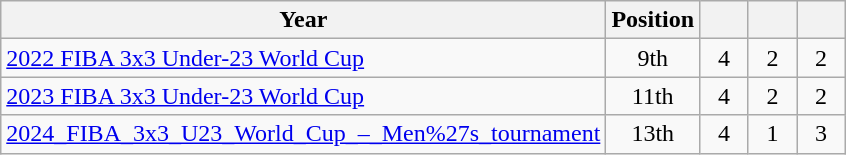<table class="wikitable" style="text-align: center;">
<tr>
<th>Year</th>
<th>Position</th>
<th width=25px></th>
<th width=25px></th>
<th width=25px></th>
</tr>
<tr>
<td style="text-align:left;"> <a href='#'>2022 FIBA 3x3 Under-23 World Cup</a></td>
<td>9th</td>
<td>4</td>
<td>2</td>
<td>2</td>
</tr>
<tr>
<td style="text-align:left;"> <a href='#'>2023 FIBA 3x3 Under-23 World Cup</a></td>
<td>11th</td>
<td>4</td>
<td>2</td>
<td>2</td>
</tr>
<tr>
<td style="text-align:left;"> <a href='#'>2024_FIBA_3x3_U23_World_Cup_–_Men%27s_tournament</a></td>
<td>13th</td>
<td>4</td>
<td>1</td>
<td>3</td>
</tr>
</table>
